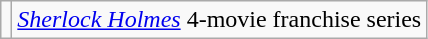<table class="wikitable sortable">
<tr>
<td align="center"></td>
<td colspan="3"><em><a href='#'>Sherlock Holmes</a></em> 4-movie franchise series</td>
</tr>
</table>
